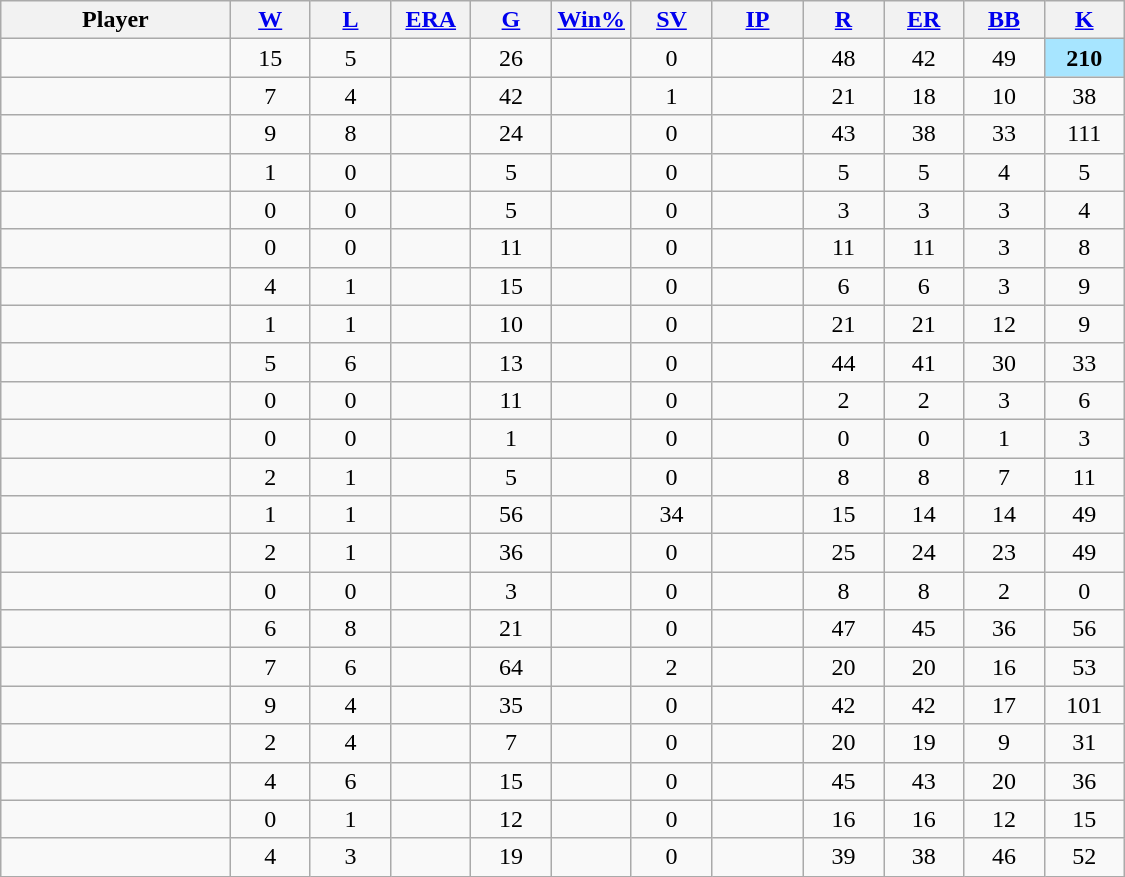<table class="wikitable sortable" style="text-align:center;">
<tr>
<th bgcolor="#DDDDFF" width="20%">Player</th>
<th bgcolor="#DDDDFF" width="7%"><a href='#'>W</a></th>
<th bgcolor="#DDDDFF" width="7%"><a href='#'>L</a></th>
<th bgcolor="#DDDDFF" width="7%"><a href='#'>ERA</a></th>
<th bgcolor="#DDDDFF" width="7%"><a href='#'>G</a></th>
<th bgcolor="#DDDDFF" width="7%"><a href='#'>Win%</a></th>
<th bgcolor="#DDDDFF" width="7%"><a href='#'>SV</a></th>
<th bgcolor="#DDDDFF" width="8%"><a href='#'>IP</a></th>
<th bgcolor="#DDDDFF" width="7%"><a href='#'>R</a></th>
<th bgcolor="#DDDDFF" width="7%"><a href='#'>ER</a></th>
<th bgcolor="#DDDDFF" width="7%"><a href='#'>BB</a></th>
<th bgcolor="#DDDDFF" width="7%"><a href='#'>K</a></th>
</tr>
<tr>
<td></td>
<td>15</td>
<td>5</td>
<td></td>
<td>26</td>
<td></td>
<td>0</td>
<td></td>
<td>48</td>
<td>42</td>
<td>49</td>
<td bgcolor="#a7e5ff"><strong>210</strong></td>
</tr>
<tr>
<td></td>
<td>7</td>
<td>4</td>
<td></td>
<td>42</td>
<td></td>
<td>1</td>
<td></td>
<td>21</td>
<td>18</td>
<td>10</td>
<td>38</td>
</tr>
<tr>
<td></td>
<td>9</td>
<td>8</td>
<td></td>
<td>24</td>
<td></td>
<td>0</td>
<td></td>
<td>43</td>
<td>38</td>
<td>33</td>
<td>111</td>
</tr>
<tr>
<td></td>
<td>1</td>
<td>0</td>
<td></td>
<td>5</td>
<td></td>
<td>0</td>
<td></td>
<td>5</td>
<td>5</td>
<td>4</td>
<td>5</td>
</tr>
<tr>
<td></td>
<td>0</td>
<td>0</td>
<td></td>
<td>5</td>
<td></td>
<td>0</td>
<td></td>
<td>3</td>
<td>3</td>
<td>3</td>
<td>4</td>
</tr>
<tr>
<td></td>
<td>0</td>
<td>0</td>
<td></td>
<td>11</td>
<td></td>
<td>0</td>
<td></td>
<td>11</td>
<td>11</td>
<td>3</td>
<td>8</td>
</tr>
<tr>
<td></td>
<td>4</td>
<td>1</td>
<td></td>
<td>15</td>
<td></td>
<td>0</td>
<td></td>
<td>6</td>
<td>6</td>
<td>3</td>
<td>9</td>
</tr>
<tr>
<td></td>
<td>1</td>
<td>1</td>
<td></td>
<td>10</td>
<td></td>
<td>0</td>
<td></td>
<td>21</td>
<td>21</td>
<td>12</td>
<td>9</td>
</tr>
<tr>
<td></td>
<td>5</td>
<td>6</td>
<td></td>
<td>13</td>
<td></td>
<td>0</td>
<td></td>
<td>44</td>
<td>41</td>
<td>30</td>
<td>33</td>
</tr>
<tr>
<td></td>
<td>0</td>
<td>0</td>
<td></td>
<td>11</td>
<td></td>
<td>0</td>
<td></td>
<td>2</td>
<td>2</td>
<td>3</td>
<td>6</td>
</tr>
<tr>
<td></td>
<td>0</td>
<td>0</td>
<td></td>
<td>1</td>
<td></td>
<td>0</td>
<td></td>
<td>0</td>
<td>0</td>
<td>1</td>
<td>3</td>
</tr>
<tr>
<td></td>
<td>2</td>
<td>1</td>
<td></td>
<td>5</td>
<td></td>
<td>0</td>
<td></td>
<td>8</td>
<td>8</td>
<td>7</td>
<td>11</td>
</tr>
<tr>
<td></td>
<td>1</td>
<td>1</td>
<td></td>
<td>56</td>
<td></td>
<td>34</td>
<td></td>
<td>15</td>
<td>14</td>
<td>14</td>
<td>49</td>
</tr>
<tr>
<td></td>
<td>2</td>
<td>1</td>
<td></td>
<td>36</td>
<td></td>
<td>0</td>
<td></td>
<td>25</td>
<td>24</td>
<td>23</td>
<td>49</td>
</tr>
<tr>
<td></td>
<td>0</td>
<td>0</td>
<td></td>
<td>3</td>
<td></td>
<td>0</td>
<td></td>
<td>8</td>
<td>8</td>
<td>2</td>
<td>0</td>
</tr>
<tr>
<td></td>
<td>6</td>
<td>8</td>
<td></td>
<td>21</td>
<td></td>
<td>0</td>
<td></td>
<td>47</td>
<td>45</td>
<td>36</td>
<td>56</td>
</tr>
<tr>
<td></td>
<td>7</td>
<td>6</td>
<td></td>
<td>64</td>
<td></td>
<td>2</td>
<td></td>
<td>20</td>
<td>20</td>
<td>16</td>
<td>53</td>
</tr>
<tr>
<td></td>
<td>9</td>
<td>4</td>
<td></td>
<td>35</td>
<td></td>
<td>0</td>
<td></td>
<td>42</td>
<td>42</td>
<td>17</td>
<td>101</td>
</tr>
<tr>
<td></td>
<td>2</td>
<td>4</td>
<td></td>
<td>7</td>
<td></td>
<td>0</td>
<td></td>
<td>20</td>
<td>19</td>
<td>9</td>
<td>31</td>
</tr>
<tr>
<td></td>
<td>4</td>
<td>6</td>
<td></td>
<td>15</td>
<td></td>
<td>0</td>
<td></td>
<td>45</td>
<td>43</td>
<td>20</td>
<td>36</td>
</tr>
<tr>
<td></td>
<td>0</td>
<td>1</td>
<td></td>
<td>12</td>
<td></td>
<td>0</td>
<td></td>
<td>16</td>
<td>16</td>
<td>12</td>
<td>15</td>
</tr>
<tr>
<td></td>
<td>4</td>
<td>3</td>
<td></td>
<td>19</td>
<td></td>
<td>0</td>
<td></td>
<td>39</td>
<td>38</td>
<td>46</td>
<td>52</td>
</tr>
</table>
